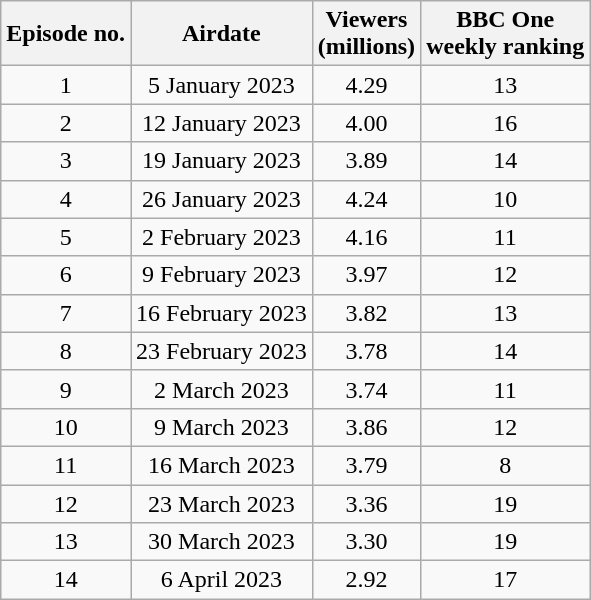<table class="wikitable" style="text-align:center;">
<tr>
<th>Episode no.</th>
<th>Airdate</th>
<th>Viewers<br>(millions)</th>
<th>BBC One<br>weekly ranking</th>
</tr>
<tr>
<td>1</td>
<td>5 January 2023</td>
<td>4.29</td>
<td>13</td>
</tr>
<tr>
<td>2</td>
<td>12 January 2023</td>
<td>4.00</td>
<td>16</td>
</tr>
<tr>
<td>3</td>
<td>19 January 2023</td>
<td>3.89</td>
<td>14</td>
</tr>
<tr>
<td>4</td>
<td>26 January 2023</td>
<td>4.24</td>
<td>10</td>
</tr>
<tr>
<td>5</td>
<td>2 February 2023</td>
<td>4.16</td>
<td>11</td>
</tr>
<tr>
<td>6</td>
<td>9 February 2023</td>
<td>3.97</td>
<td>12</td>
</tr>
<tr>
<td>7</td>
<td>16 February 2023</td>
<td>3.82</td>
<td>13</td>
</tr>
<tr>
<td>8</td>
<td>23 February 2023</td>
<td>3.78</td>
<td>14</td>
</tr>
<tr>
<td>9</td>
<td>2 March 2023</td>
<td>3.74</td>
<td>11</td>
</tr>
<tr>
<td>10</td>
<td>9 March 2023</td>
<td>3.86</td>
<td>12</td>
</tr>
<tr>
<td>11</td>
<td>16 March 2023</td>
<td>3.79</td>
<td>8</td>
</tr>
<tr>
<td>12</td>
<td>23 March 2023</td>
<td>3.36</td>
<td>19</td>
</tr>
<tr>
<td>13</td>
<td>30 March 2023</td>
<td>3.30</td>
<td>19</td>
</tr>
<tr>
<td>14</td>
<td>6 April 2023</td>
<td>2.92</td>
<td>17</td>
</tr>
</table>
